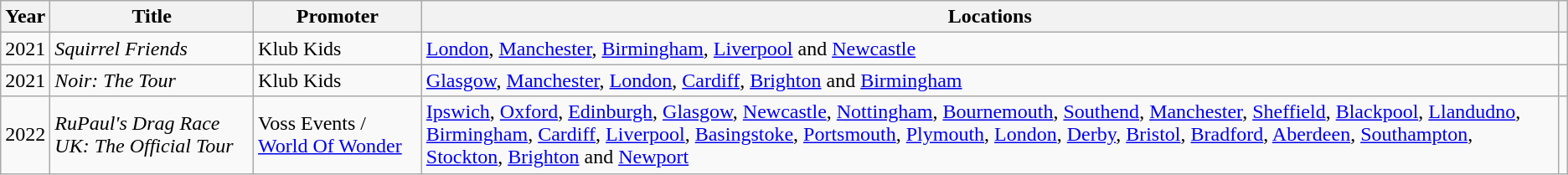<table class="wikitable plainrowheaders sortable">
<tr>
<th scope="col">Year</th>
<th scope="col">Title</th>
<th scope="col">Promoter</th>
<th scope="col">Locations</th>
<th style="text-align: center;" class="unsortable"></th>
</tr>
<tr>
<td>2021</td>
<td><em>Squirrel Friends</em></td>
<td>Klub Kids</td>
<td><a href='#'>London</a>, <a href='#'>Manchester</a>, <a href='#'>Birmingham</a>, <a href='#'>Liverpool</a> and <a href='#'>Newcastle</a></td>
<td></td>
</tr>
<tr>
<td>2021</td>
<td><em>Noir: The Tour</em></td>
<td>Klub Kids</td>
<td><a href='#'>Glasgow</a>, <a href='#'>Manchester</a>, <a href='#'>London</a>, <a href='#'>Cardiff</a>, <a href='#'>Brighton</a> and <a href='#'>Birmingham</a></td>
<td></td>
</tr>
<tr>
<td>2022</td>
<td><em>RuPaul's Drag Race UK: The Official Tour</em></td>
<td>Voss Events / <a href='#'>World Of Wonder</a></td>
<td><a href='#'>Ipswich</a>, <a href='#'>Oxford</a>, <a href='#'>Edinburgh</a>, <a href='#'>Glasgow</a>, <a href='#'>Newcastle</a>, <a href='#'>Nottingham</a>, <a href='#'>Bournemouth</a>, <a href='#'>Southend</a>, <a href='#'>Manchester</a>, <a href='#'>Sheffield</a>, <a href='#'>Blackpool</a>, <a href='#'>Llandudno</a>, <a href='#'>Birmingham</a>, <a href='#'>Cardiff</a>, <a href='#'>Liverpool</a>, <a href='#'>Basingstoke</a>, <a href='#'>Portsmouth</a>, <a href='#'>Plymouth</a>, <a href='#'>London</a>, <a href='#'>Derby</a>, <a href='#'>Bristol</a>, <a href='#'>Bradford</a>, <a href='#'>Aberdeen</a>, <a href='#'>Southampton</a>, <a href='#'>Stockton</a>, <a href='#'>Brighton</a> and <a href='#'>Newport</a></td>
<td></td>
</tr>
</table>
